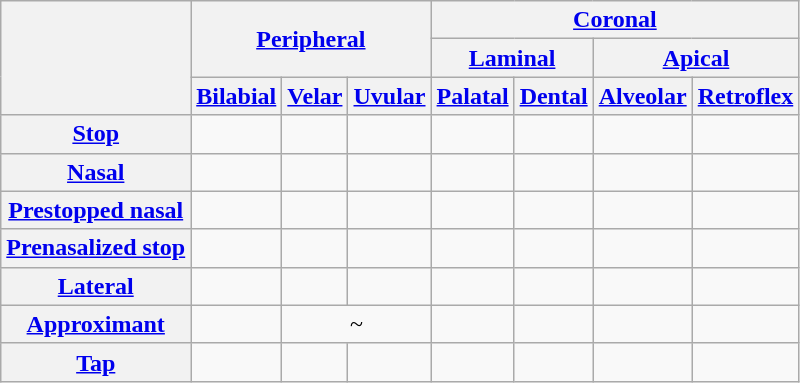<table class="wikitable" style="text-align:center;">
<tr>
<th rowspan="3"></th>
<th colspan="3" rowspan="2"><a href='#'>Peripheral</a></th>
<th colspan="4"><a href='#'>Coronal</a></th>
</tr>
<tr>
<th colspan="2"><a href='#'>Laminal</a></th>
<th colspan="2"><a href='#'>Apical</a></th>
</tr>
<tr>
<th><a href='#'>Bilabial</a></th>
<th><a href='#'>Velar</a></th>
<th><a href='#'>Uvular</a></th>
<th><a href='#'>Palatal</a></th>
<th><a href='#'>Dental</a></th>
<th><a href='#'>Alveolar</a></th>
<th><a href='#'>Retroflex</a></th>
</tr>
<tr>
<th><a href='#'>Stop</a></th>
<td>  </td>
<td>  </td>
<td></td>
<td>  </td>
<td>  </td>
<td>  </td>
<td>  </td>
</tr>
<tr>
<th><a href='#'>Nasal</a></th>
<td>  </td>
<td>  </td>
<td></td>
<td>  </td>
<td>  </td>
<td>  </td>
<td>  </td>
</tr>
<tr>
<th><a href='#'>Prestopped nasal</a></th>
<td> </td>
<td>  </td>
<td></td>
<td>  </td>
<td>  </td>
<td>  </td>
<td>  </td>
</tr>
<tr>
<th><a href='#'>Prenasalized stop</a></th>
<td>  </td>
<td>  </td>
<td></td>
<td>  </td>
<td>  </td>
<td>  </td>
<td>  </td>
</tr>
<tr>
<th><a href='#'>Lateral</a></th>
<td></td>
<td></td>
<td></td>
<td>  </td>
<td>  </td>
<td>  </td>
<td>  </td>
</tr>
<tr>
<th><a href='#'>Approximant</a></th>
<td></td>
<td colspan="2"> ~ </td>
<td>  </td>
<td></td>
<td></td>
<td>  </td>
</tr>
<tr>
<th><a href='#'>Tap</a></th>
<td></td>
<td></td>
<td></td>
<td></td>
<td></td>
<td>  </td>
<td></td>
</tr>
</table>
